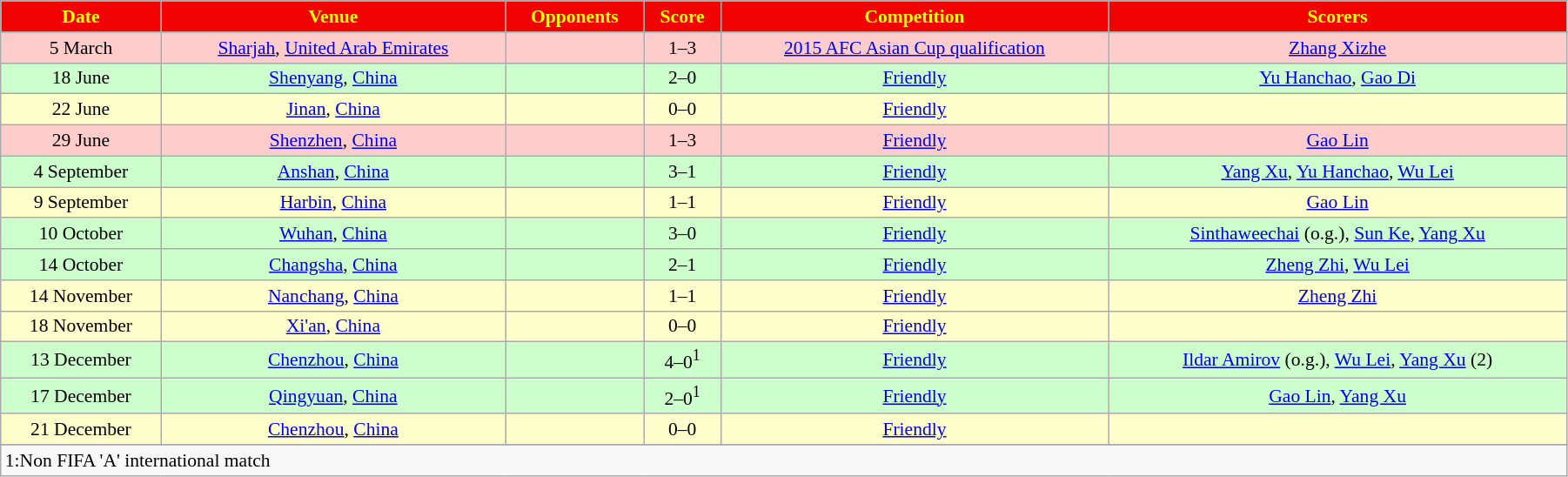<table width=95% class="wikitable" style="text-align: center; font-size: 90%">
<tr bgcolor=#F00300 style="color:yellow">
<td><strong>Date</strong></td>
<td><strong>Venue</strong></td>
<td><strong>Opponents</strong></td>
<td><strong>Score</strong></td>
<td><strong>Competition</strong></td>
<td><strong>Scorers</strong></td>
</tr>
<tr>
</tr>
<tr bgcolor=#FFCCCC>
<td>5 March</td>
<td><a href='#'>Sharjah</a>, <a href='#'>United Arab Emirates</a></td>
<td></td>
<td>1–3</td>
<td><a href='#'>2015 AFC Asian Cup qualification</a></td>
<td><a href='#'>Zhang Xizhe</a></td>
</tr>
<tr bgcolor=#CCFFCC>
<td>18 June</td>
<td><a href='#'>Shenyang</a>, <a href='#'>China</a></td>
<td></td>
<td>2–0</td>
<td><a href='#'>Friendly</a></td>
<td><a href='#'>Yu Hanchao</a>, <a href='#'>Gao Di</a></td>
</tr>
<tr bgcolor=#FFFFCC>
<td>22 June</td>
<td><a href='#'>Jinan</a>, <a href='#'>China</a></td>
<td></td>
<td>0–0</td>
<td><a href='#'>Friendly</a></td>
<td></td>
</tr>
<tr bgcolor=#FFCCCC>
<td>29 June</td>
<td><a href='#'>Shenzhen</a>, <a href='#'>China</a></td>
<td></td>
<td>1–3</td>
<td><a href='#'>Friendly</a></td>
<td><a href='#'>Gao Lin</a></td>
</tr>
<tr bgcolor=#CCFFCC>
<td>4 September</td>
<td><a href='#'>Anshan</a>, <a href='#'>China</a></td>
<td></td>
<td>3–1</td>
<td><a href='#'>Friendly</a></td>
<td><a href='#'>Yang Xu</a>, <a href='#'>Yu Hanchao</a>, <a href='#'>Wu Lei</a></td>
</tr>
<tr bgcolor=#FFFFCC>
<td>9 September</td>
<td><a href='#'>Harbin</a>, <a href='#'>China</a></td>
<td></td>
<td>1–1</td>
<td><a href='#'>Friendly</a></td>
<td><a href='#'>Gao Lin</a></td>
</tr>
<tr bgcolor=#CCFFCC>
<td>10 October</td>
<td><a href='#'>Wuhan</a>, <a href='#'>China</a></td>
<td></td>
<td>3–0</td>
<td><a href='#'>Friendly</a></td>
<td><a href='#'>Sinthaweechai</a> (o.g.), <a href='#'>Sun Ke</a>, <a href='#'>Yang Xu</a></td>
</tr>
<tr bgcolor=#CCFFCC>
<td>14 October</td>
<td><a href='#'>Changsha</a>, <a href='#'>China</a></td>
<td></td>
<td>2–1</td>
<td><a href='#'>Friendly</a></td>
<td><a href='#'>Zheng Zhi</a>, <a href='#'>Wu Lei</a></td>
</tr>
<tr bgcolor=#FFFFCC>
<td>14 November</td>
<td><a href='#'>Nanchang</a>, <a href='#'>China</a></td>
<td></td>
<td>1–1</td>
<td><a href='#'>Friendly</a></td>
<td><a href='#'>Zheng Zhi</a></td>
</tr>
<tr bgcolor=#FFFFCC>
<td>18 November</td>
<td><a href='#'>Xi'an</a>, <a href='#'>China</a></td>
<td></td>
<td>0–0</td>
<td><a href='#'>Friendly</a></td>
<td></td>
</tr>
<tr bgcolor=#CCFFCC>
<td>13 December</td>
<td><a href='#'>Chenzhou</a>, <a href='#'>China</a></td>
<td></td>
<td>4–0<sup>1</sup></td>
<td><a href='#'>Friendly</a></td>
<td><a href='#'>Ildar Amirov</a> (o.g.), <a href='#'>Wu Lei</a>, <a href='#'>Yang Xu</a> (2)</td>
</tr>
<tr bgcolor=#CCFFCC>
<td>17 December</td>
<td><a href='#'>Qingyuan</a>, <a href='#'>China</a></td>
<td></td>
<td>2–0<sup>1</sup></td>
<td><a href='#'>Friendly</a></td>
<td><a href='#'>Gao Lin</a>, <a href='#'>Yang Xu</a></td>
</tr>
<tr bgcolor=#FFFFCC>
<td>21 December</td>
<td><a href='#'>Chenzhou</a>, <a href='#'>China</a></td>
<td></td>
<td>0–0</td>
<td><a href='#'>Friendly</a></td>
<td></td>
</tr>
<tr>
</tr>
<tr>
<td colspan=6 align=left>1:Non FIFA 'A' international match</td>
</tr>
</table>
